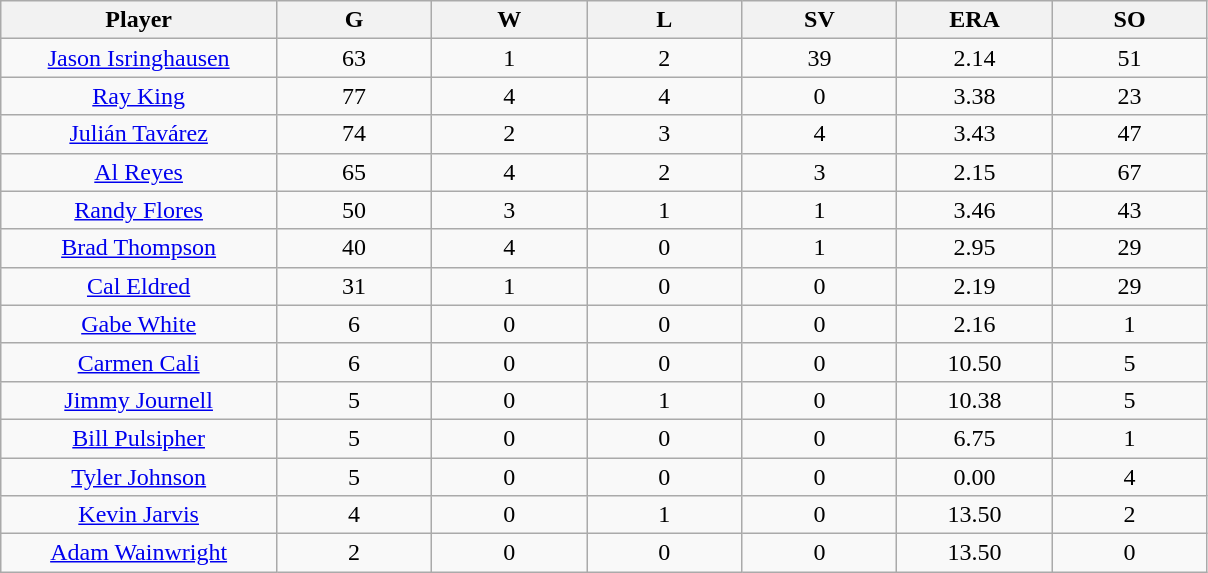<table class="wikitable sortable">
<tr>
<th bgcolor="#DDDDFF" width="16%">Player</th>
<th bgcolor="#DDDDFF" width="9%">G</th>
<th bgcolor="#DDDDFF" width="9%">W</th>
<th bgcolor="#DDDDFF" width="9%">L</th>
<th bgcolor="#DDDDFF" width="9%">SV</th>
<th bgcolor="#DDDDFF" width="9%">ERA</th>
<th bgcolor="#DDDDFF" width="9%">SO</th>
</tr>
<tr align="center">
<td><a href='#'>Jason Isringhausen</a></td>
<td>63</td>
<td>1</td>
<td>2</td>
<td>39</td>
<td>2.14</td>
<td>51</td>
</tr>
<tr align=center>
<td><a href='#'>Ray King</a></td>
<td>77</td>
<td>4</td>
<td>4</td>
<td>0</td>
<td>3.38</td>
<td>23</td>
</tr>
<tr align="center">
<td><a href='#'>Julián Tavárez</a></td>
<td>74</td>
<td>2</td>
<td>3</td>
<td>4</td>
<td>3.43</td>
<td>47</td>
</tr>
<tr align="center">
<td><a href='#'>Al Reyes</a></td>
<td>65</td>
<td>4</td>
<td>2</td>
<td>3</td>
<td>2.15</td>
<td>67</td>
</tr>
<tr align="center">
<td><a href='#'>Randy Flores</a></td>
<td>50</td>
<td>3</td>
<td>1</td>
<td>1</td>
<td>3.46</td>
<td>43</td>
</tr>
<tr align="center">
<td><a href='#'>Brad Thompson</a></td>
<td>40</td>
<td>4</td>
<td>0</td>
<td>1</td>
<td>2.95</td>
<td>29</td>
</tr>
<tr align="center">
<td><a href='#'>Cal Eldred</a></td>
<td>31</td>
<td>1</td>
<td>0</td>
<td>0</td>
<td>2.19</td>
<td>29</td>
</tr>
<tr align="center">
<td><a href='#'>Gabe White</a></td>
<td>6</td>
<td>0</td>
<td>0</td>
<td>0</td>
<td>2.16</td>
<td>1</td>
</tr>
<tr align="center">
<td><a href='#'>Carmen Cali</a></td>
<td>6</td>
<td>0</td>
<td>0</td>
<td>0</td>
<td>10.50</td>
<td>5</td>
</tr>
<tr align="center">
<td><a href='#'>Jimmy Journell</a></td>
<td>5</td>
<td>0</td>
<td>1</td>
<td>0</td>
<td>10.38</td>
<td>5</td>
</tr>
<tr align="center">
<td><a href='#'>Bill Pulsipher</a></td>
<td>5</td>
<td>0</td>
<td>0</td>
<td>0</td>
<td>6.75</td>
<td>1</td>
</tr>
<tr align="center">
<td><a href='#'>Tyler Johnson</a></td>
<td>5</td>
<td>0</td>
<td>0</td>
<td>0</td>
<td>0.00</td>
<td>4</td>
</tr>
<tr align="center">
<td><a href='#'>Kevin Jarvis</a></td>
<td>4</td>
<td>0</td>
<td>1</td>
<td>0</td>
<td>13.50</td>
<td>2</td>
</tr>
<tr align="center">
<td><a href='#'>Adam Wainwright</a></td>
<td>2</td>
<td>0</td>
<td>0</td>
<td>0</td>
<td>13.50</td>
<td>0</td>
</tr>
</table>
